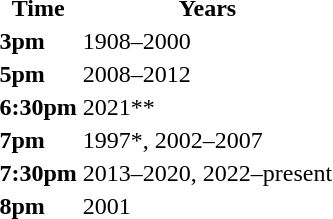<table>
<tr>
<th><strong>Time</strong></th>
<th><strong>Years</strong></th>
</tr>
<tr>
<td><strong>3pm</strong></td>
<td>1908–2000</td>
</tr>
<tr>
<td><strong>5pm</strong></td>
<td>2008–2012</td>
</tr>
<tr>
<td><strong>6:30pm</strong></td>
<td>2021**</td>
</tr>
<tr>
<td><strong>7pm</strong></td>
<td>1997*, 2002–2007</td>
</tr>
<tr>
<td><strong>7:30pm</strong></td>
<td>2013–2020, 2022–present</td>
</tr>
<tr>
<td><strong>8pm</strong></td>
<td>2001</td>
</tr>
</table>
